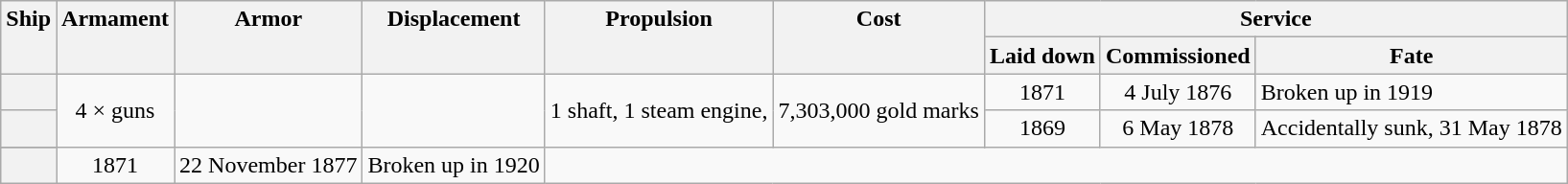<table class="wikitable plainrowheaders" style="text-align: center">
<tr valign="top">
<th scope="col" rowspan="2">Ship</th>
<th scope="col" rowspan="2">Armament</th>
<th scope="col" rowspan="2">Armor</th>
<th scope="col" rowspan="2">Displacement</th>
<th scope="col" rowspan="2">Propulsion</th>
<th scope="col" rowspan="2">Cost</th>
<th scope="col" colspan="3">Service</th>
</tr>
<tr valign="top">
<th scope="col">Laid down</th>
<th scope="col">Commissioned</th>
<th scope="col">Fate</th>
</tr>
<tr valign="center">
<th scope="row"></th>
<td rowspan="3">4 ×  guns</td>
<td rowspan="3"></td>
<td rowspan="3"></td>
<td rowspan="3">1 shaft, 1 steam engine, </td>
<td rowspan="3">7,303,000 gold marks</td>
<td>1871</td>
<td>4 July 1876</td>
<td style="text-align: left;">Broken up in 1919</td>
</tr>
<tr valign="center">
<th scope="row"></th>
<td>1869</td>
<td>6 May 1878</td>
<td style="text-align: left;">Accidentally sunk, 31 May 1878</td>
</tr>
<tr valign="center">
</tr>
<tr>
<th scope="row"></th>
<td>1871</td>
<td>22 November 1877</td>
<td style="text-align: left;">Broken up in 1920</td>
</tr>
</table>
